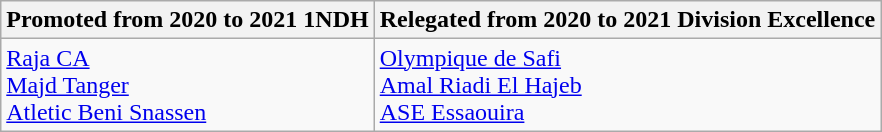<table class="wikitable">
<tr>
<th> Promoted from 2020 to 2021 1NDH</th>
<th> Relegated from 2020 to 2021 Division Excellence</th>
</tr>
<tr>
<td><a href='#'>Raja CA</a><br><a href='#'>Majd Tanger</a><br><a href='#'>Atletic Beni Snassen</a></td>
<td><a href='#'>Olympique de Safi</a><br><a href='#'>Amal Riadi El Hajeb</a><br><a href='#'>ASE Essaouira</a></td>
</tr>
</table>
